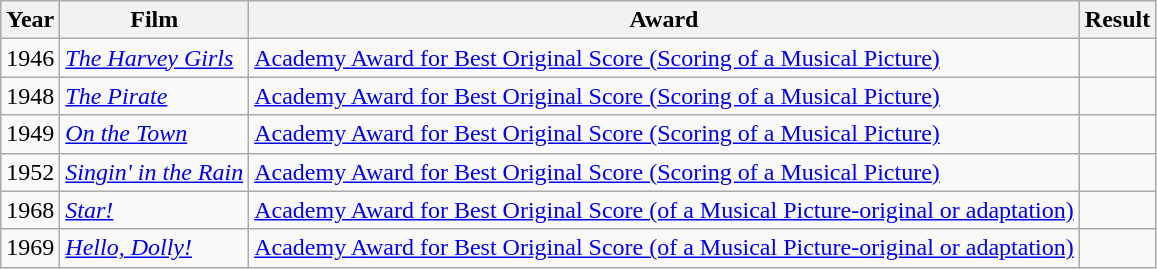<table class="wikitable sortable">
<tr>
<th>Year</th>
<th>Film</th>
<th>Award</th>
<th>Result</th>
</tr>
<tr>
<td>1946</td>
<td><em><a href='#'>The Harvey Girls</a></em></td>
<td><a href='#'>Academy Award for Best Original Score (Scoring of a Musical Picture)</a></td>
<td></td>
</tr>
<tr>
<td>1948</td>
<td><em><a href='#'>The Pirate</a></em></td>
<td><a href='#'>Academy Award for Best Original Score (Scoring of a Musical Picture)</a></td>
<td></td>
</tr>
<tr>
<td>1949</td>
<td><em><a href='#'>On the Town</a></em></td>
<td><a href='#'>Academy Award for Best Original Score (Scoring of a Musical Picture)</a></td>
<td></td>
</tr>
<tr>
<td>1952</td>
<td><em><a href='#'>Singin' in the Rain</a></em></td>
<td><a href='#'>Academy Award for Best Original Score (Scoring of a Musical Picture)</a></td>
<td></td>
</tr>
<tr>
<td>1968</td>
<td><em><a href='#'>Star!</a></em></td>
<td><a href='#'>Academy Award for Best Original Score (of a Musical Picture-original or adaptation)</a></td>
<td></td>
</tr>
<tr>
<td>1969</td>
<td><em><a href='#'>Hello, Dolly!</a></em></td>
<td><a href='#'>Academy Award for Best Original Score (of a Musical Picture-original or adaptation)</a></td>
<td></td>
</tr>
</table>
